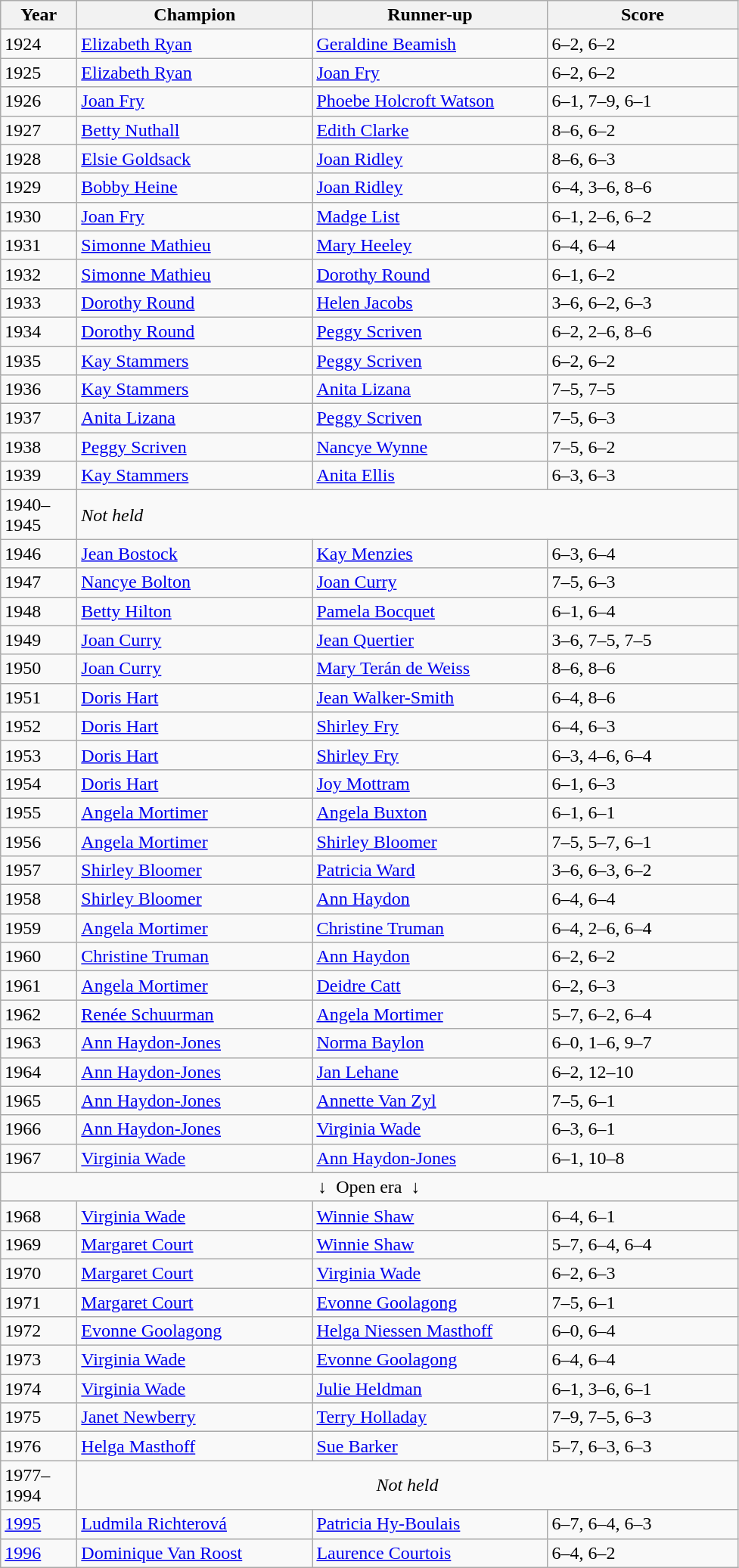<table class="wikitable">
<tr>
<th style="width:60px"><strong>Year</strong></th>
<th style="width:200px"><strong>Champion</strong></th>
<th style="width:200px"><strong>Runner-up</strong></th>
<th style="width:160px"><strong>Score</strong></th>
</tr>
<tr>
<td>1924</td>
<td> <a href='#'>Elizabeth Ryan</a></td>
<td> <a href='#'>Geraldine Beamish</a></td>
<td>6–2, 6–2</td>
</tr>
<tr>
<td>1925</td>
<td> <a href='#'>Elizabeth Ryan</a></td>
<td> <a href='#'>Joan Fry</a></td>
<td>6–2, 6–2</td>
</tr>
<tr>
<td>1926</td>
<td> <a href='#'>Joan Fry</a></td>
<td> <a href='#'>Phoebe Holcroft Watson</a></td>
<td>6–1, 7–9, 6–1</td>
</tr>
<tr>
<td>1927</td>
<td> <a href='#'>Betty Nuthall</a></td>
<td> <a href='#'>Edith Clarke</a></td>
<td>8–6, 6–2</td>
</tr>
<tr>
<td>1928</td>
<td> <a href='#'>Elsie Goldsack</a></td>
<td> <a href='#'>Joan Ridley</a></td>
<td>8–6, 6–3</td>
</tr>
<tr>
<td>1929 </td>
<td> <a href='#'>Bobby Heine</a></td>
<td> <a href='#'>Joan Ridley</a></td>
<td>6–4, 3–6, 8–6</td>
</tr>
<tr>
<td>1930</td>
<td> <a href='#'>Joan Fry</a></td>
<td> <a href='#'>Madge List</a></td>
<td>6–1, 2–6, 6–2</td>
</tr>
<tr>
<td>1931</td>
<td> <a href='#'>Simonne Mathieu</a></td>
<td> <a href='#'>Mary Heeley</a></td>
<td>6–4, 6–4</td>
</tr>
<tr>
<td>1932</td>
<td> <a href='#'>Simonne Mathieu</a></td>
<td> <a href='#'>Dorothy Round</a></td>
<td>6–1, 6–2</td>
</tr>
<tr>
<td>1933</td>
<td> <a href='#'>Dorothy Round</a></td>
<td> <a href='#'>Helen Jacobs</a></td>
<td>3–6, 6–2, 6–3</td>
</tr>
<tr>
<td>1934</td>
<td> <a href='#'>Dorothy Round</a></td>
<td> <a href='#'>Peggy Scriven</a></td>
<td>6–2, 2–6, 8–6</td>
</tr>
<tr>
<td>1935</td>
<td> <a href='#'>Kay Stammers</a></td>
<td> <a href='#'>Peggy Scriven</a></td>
<td>6–2, 6–2</td>
</tr>
<tr>
<td>1936</td>
<td> <a href='#'>Kay Stammers</a></td>
<td> <a href='#'>Anita Lizana</a></td>
<td>7–5, 7–5</td>
</tr>
<tr>
<td>1937</td>
<td> <a href='#'>Anita Lizana</a></td>
<td> <a href='#'>Peggy Scriven</a></td>
<td>7–5, 6–3</td>
</tr>
<tr>
<td>1938</td>
<td> <a href='#'>Peggy Scriven</a></td>
<td> <a href='#'>Nancye Wynne</a></td>
<td>7–5, 6–2</td>
</tr>
<tr>
<td>1939</td>
<td> <a href='#'>Kay Stammers</a></td>
<td> <a href='#'>Anita Ellis</a></td>
<td>6–3, 6–3</td>
</tr>
<tr>
<td>1940–1945</td>
<td colspan=3><em>Not held</em></td>
</tr>
<tr>
<td>1946</td>
<td> <a href='#'>Jean Bostock</a></td>
<td> <a href='#'>Kay Menzies</a></td>
<td>6–3, 6–4</td>
</tr>
<tr>
<td>1947</td>
<td> <a href='#'>Nancye Bolton</a></td>
<td> <a href='#'>Joan Curry</a></td>
<td>7–5, 6–3</td>
</tr>
<tr>
<td>1948</td>
<td> <a href='#'>Betty Hilton</a></td>
<td> <a href='#'>Pamela Bocquet</a></td>
<td>6–1, 6–4</td>
</tr>
<tr>
<td>1949</td>
<td> <a href='#'>Joan Curry</a></td>
<td> <a href='#'>Jean Quertier</a></td>
<td>3–6, 7–5, 7–5</td>
</tr>
<tr>
<td>1950</td>
<td> <a href='#'>Joan Curry</a></td>
<td> <a href='#'>Mary Terán de Weiss</a></td>
<td>8–6, 8–6</td>
</tr>
<tr>
<td>1951</td>
<td> <a href='#'>Doris Hart</a></td>
<td> <a href='#'>Jean Walker-Smith</a></td>
<td>6–4, 8–6</td>
</tr>
<tr>
<td>1952</td>
<td> <a href='#'>Doris Hart</a></td>
<td> <a href='#'>Shirley Fry</a></td>
<td>6–4, 6–3</td>
</tr>
<tr>
<td>1953</td>
<td> <a href='#'>Doris Hart</a></td>
<td> <a href='#'>Shirley Fry</a></td>
<td>6–3, 4–6, 6–4</td>
</tr>
<tr>
<td>1954</td>
<td> <a href='#'>Doris Hart</a></td>
<td> <a href='#'>Joy Mottram</a></td>
<td>6–1, 6–3</td>
</tr>
<tr>
<td>1955</td>
<td> <a href='#'>Angela Mortimer</a></td>
<td> <a href='#'>Angela Buxton</a></td>
<td>6–1, 6–1</td>
</tr>
<tr>
<td>1956</td>
<td> <a href='#'>Angela Mortimer</a></td>
<td> <a href='#'>Shirley Bloomer</a></td>
<td>7–5, 5–7, 6–1</td>
</tr>
<tr>
<td>1957</td>
<td> <a href='#'>Shirley Bloomer</a></td>
<td> <a href='#'>Patricia Ward</a></td>
<td>3–6, 6–3, 6–2</td>
</tr>
<tr>
<td>1958</td>
<td> <a href='#'>Shirley Bloomer</a></td>
<td> <a href='#'>Ann Haydon</a></td>
<td>6–4, 6–4</td>
</tr>
<tr>
<td>1959</td>
<td> <a href='#'>Angela Mortimer</a></td>
<td> <a href='#'>Christine Truman</a></td>
<td>6–4, 2–6, 6–4</td>
</tr>
<tr>
<td>1960</td>
<td> <a href='#'>Christine Truman</a></td>
<td> <a href='#'>Ann Haydon</a></td>
<td>6–2, 6–2</td>
</tr>
<tr>
<td>1961</td>
<td> <a href='#'>Angela Mortimer</a></td>
<td> <a href='#'>Deidre Catt</a></td>
<td>6–2, 6–3</td>
</tr>
<tr>
<td>1962</td>
<td> <a href='#'>Renée Schuurman</a></td>
<td> <a href='#'>Angela Mortimer</a></td>
<td>5–7, 6–2, 6–4</td>
</tr>
<tr>
<td>1963</td>
<td> <a href='#'>Ann Haydon-Jones</a></td>
<td> <a href='#'>Norma Baylon</a></td>
<td>6–0, 1–6, 9–7</td>
</tr>
<tr>
<td>1964</td>
<td> <a href='#'>Ann Haydon-Jones</a></td>
<td> <a href='#'>Jan Lehane</a></td>
<td>6–2, 12–10</td>
</tr>
<tr>
<td>1965</td>
<td> <a href='#'>Ann Haydon-Jones</a></td>
<td> <a href='#'>Annette Van Zyl</a></td>
<td>7–5, 6–1</td>
</tr>
<tr>
<td>1966</td>
<td> <a href='#'>Ann Haydon-Jones</a></td>
<td> <a href='#'>Virginia Wade</a></td>
<td>6–3, 6–1</td>
</tr>
<tr>
<td>1967</td>
<td> <a href='#'>Virginia Wade</a></td>
<td> <a href='#'>Ann Haydon-Jones</a></td>
<td>6–1, 10–8</td>
</tr>
<tr>
<td colspan="4" align="center">↓  Open era  ↓</td>
</tr>
<tr>
<td>1968</td>
<td> <a href='#'>Virginia Wade</a></td>
<td> <a href='#'>Winnie Shaw</a></td>
<td>6–4, 6–1</td>
</tr>
<tr>
<td>1969</td>
<td> <a href='#'>Margaret Court</a></td>
<td> <a href='#'>Winnie Shaw</a></td>
<td>5–7, 6–4, 6–4</td>
</tr>
<tr>
<td>1970</td>
<td> <a href='#'>Margaret Court</a></td>
<td> <a href='#'>Virginia Wade</a></td>
<td>6–2, 6–3</td>
</tr>
<tr>
<td>1971</td>
<td> <a href='#'>Margaret Court</a></td>
<td> <a href='#'>Evonne Goolagong</a></td>
<td>7–5, 6–1</td>
</tr>
<tr>
<td>1972</td>
<td> <a href='#'>Evonne Goolagong</a></td>
<td> <a href='#'>Helga Niessen Masthoff</a></td>
<td>6–0, 6–4</td>
</tr>
<tr>
<td>1973</td>
<td> <a href='#'>Virginia Wade</a></td>
<td> <a href='#'>Evonne Goolagong</a></td>
<td>6–4, 6–4</td>
</tr>
<tr>
<td>1974</td>
<td> <a href='#'>Virginia Wade</a></td>
<td> <a href='#'>Julie Heldman</a></td>
<td>6–1, 3–6, 6–1</td>
</tr>
<tr>
<td>1975</td>
<td> <a href='#'>Janet Newberry</a></td>
<td> <a href='#'>Terry Holladay</a></td>
<td>7–9, 7–5, 6–3</td>
</tr>
<tr>
<td>1976</td>
<td> <a href='#'>Helga Masthoff</a></td>
<td> <a href='#'>Sue Barker</a></td>
<td>5–7, 6–3, 6–3</td>
</tr>
<tr>
<td>1977–1994</td>
<td colspan=3 align=center><em>Not held</em></td>
</tr>
<tr>
<td><a href='#'>1995</a></td>
<td> <a href='#'>Ludmila Richterová</a></td>
<td> <a href='#'>Patricia Hy-Boulais</a></td>
<td>6–7, 6–4, 6–3</td>
</tr>
<tr>
<td><a href='#'>1996</a></td>
<td> <a href='#'>Dominique Van Roost</a></td>
<td> <a href='#'>Laurence Courtois</a></td>
<td>6–4, 6–2</td>
</tr>
</table>
